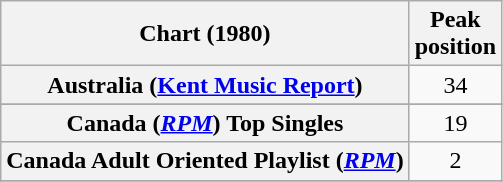<table class="wikitable sortable plainrowheaders">
<tr>
<th>Chart (1980)</th>
<th>Peak<br>position</th>
</tr>
<tr>
<th scope="row">Australia (<a href='#'>Kent Music Report</a>)</th>
<td align="center">34</td>
</tr>
<tr>
</tr>
<tr>
<th scope="row">Canada (<em><a href='#'>RPM</a></em>) Top Singles</th>
<td align="center">19</td>
</tr>
<tr>
<th scope="row">Canada Adult Oriented Playlist (<em><a href='#'>RPM</a></em>)</th>
<td align="center">2</td>
</tr>
<tr>
</tr>
<tr>
</tr>
<tr>
</tr>
<tr>
</tr>
<tr>
</tr>
<tr>
</tr>
</table>
